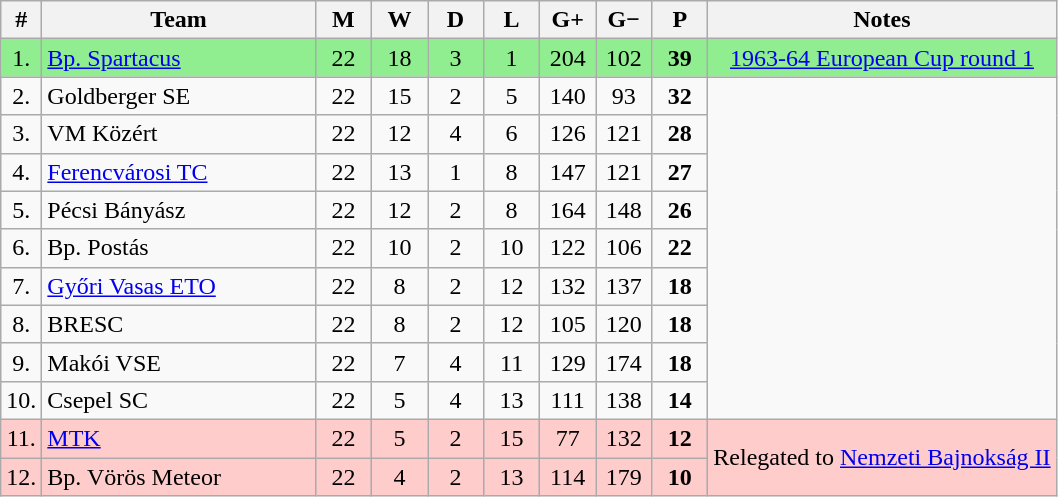<table class="wikitable" style="text-align: center;">
<tr>
<th width="15">#</th>
<th width="175">Team</th>
<th width="30">M</th>
<th width="30">W</th>
<th width="30">D</th>
<th width="30">L</th>
<th width="30">G+</th>
<th width="30">G−</th>
<th width="30">P</th>
<th>Notes</th>
</tr>
<tr style="background: #90EE90;">
<td>1.</td>
<td align="left"><a href='#'>Bp. Spartacus</a></td>
<td>22</td>
<td>18</td>
<td>3</td>
<td>1</td>
<td>204</td>
<td>102</td>
<td><strong>39</strong></td>
<td><a href='#'>1963-64 European Cup round 1</a></td>
</tr>
<tr>
<td>2.</td>
<td align="left">Goldberger SE</td>
<td>22</td>
<td>15</td>
<td>2</td>
<td>5</td>
<td>140</td>
<td>93</td>
<td><strong>32</strong></td>
</tr>
<tr>
<td>3.</td>
<td align="left">VM Közért</td>
<td>22</td>
<td>12</td>
<td>4</td>
<td>6</td>
<td>126</td>
<td>121</td>
<td><strong>28</strong></td>
</tr>
<tr>
<td>4.</td>
<td align="left"><a href='#'>Ferencvárosi TC</a></td>
<td>22</td>
<td>13</td>
<td>1</td>
<td>8</td>
<td>147</td>
<td>121</td>
<td><strong>27</strong></td>
</tr>
<tr>
<td>5.</td>
<td align="left">Pécsi Bányász</td>
<td>22</td>
<td>12</td>
<td>2</td>
<td>8</td>
<td>164</td>
<td>148</td>
<td><strong>26</strong></td>
</tr>
<tr>
<td>6.</td>
<td align="left">Bp. Postás</td>
<td>22</td>
<td>10</td>
<td>2</td>
<td>10</td>
<td>122</td>
<td>106</td>
<td><strong>22</strong></td>
</tr>
<tr>
<td>7.</td>
<td align="left"><a href='#'>Győri Vasas ETO</a></td>
<td>22</td>
<td>8</td>
<td>2</td>
<td>12</td>
<td>132</td>
<td>137</td>
<td><strong>18</strong></td>
</tr>
<tr>
<td>8.</td>
<td align="left">BRESC</td>
<td>22</td>
<td>8</td>
<td>2</td>
<td>12</td>
<td>105</td>
<td>120</td>
<td><strong>18</strong></td>
</tr>
<tr>
<td>9.</td>
<td align="left">Makói VSE</td>
<td>22</td>
<td>7</td>
<td>4</td>
<td>11</td>
<td>129</td>
<td>174</td>
<td><strong>18</strong></td>
</tr>
<tr>
<td>10.</td>
<td align="left">Csepel SC</td>
<td>22</td>
<td>5</td>
<td>4</td>
<td>13</td>
<td>111</td>
<td>138</td>
<td><strong>14</strong></td>
</tr>
<tr style="background: #FFCCCC;">
<td>11.</td>
<td align="left"><a href='#'>MTK</a></td>
<td>22</td>
<td>5</td>
<td>2</td>
<td>15</td>
<td>77</td>
<td>132</td>
<td><strong>12</strong></td>
<td rowspan="2">Relegated to <a href='#'>Nemzeti Bajnokság II</a></td>
</tr>
<tr style="background: #FFCCCC;">
<td>12.</td>
<td align="left">Bp. Vörös Meteor</td>
<td>22</td>
<td>4</td>
<td>2</td>
<td>13</td>
<td>114</td>
<td>179</td>
<td><strong>10</strong></td>
</tr>
</table>
